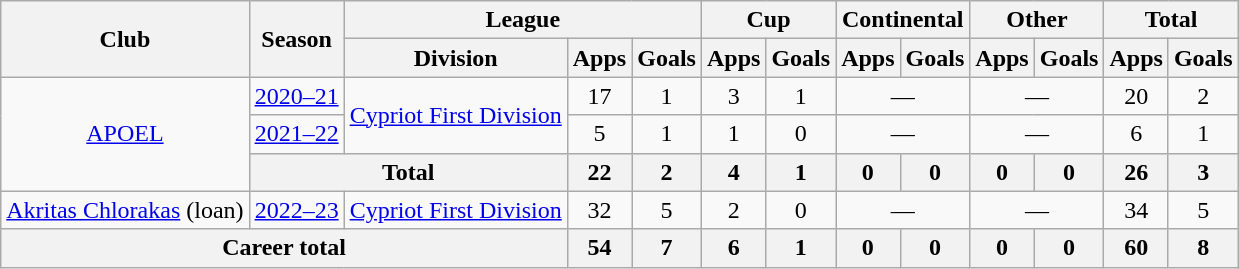<table class="wikitable" style="text-align:center">
<tr>
<th rowspan=2>Club</th>
<th rowspan=2>Season</th>
<th colspan=3>League</th>
<th colspan=2>Cup</th>
<th colspan=2>Continental</th>
<th colspan=2>Other</th>
<th colspan=2>Total</th>
</tr>
<tr>
<th>Division</th>
<th>Apps</th>
<th>Goals</th>
<th>Apps</th>
<th>Goals</th>
<th>Apps</th>
<th>Goals</th>
<th>Apps</th>
<th>Goals</th>
<th>Apps</th>
<th>Goals</th>
</tr>
<tr>
<td rowspan="3"><a href='#'>APOEL</a></td>
<td><a href='#'>2020–21</a></td>
<td rowspan="2"><a href='#'>Cypriot First Division</a></td>
<td>17</td>
<td>1</td>
<td>3</td>
<td>1</td>
<td colspan="2">—</td>
<td colspan="2">—</td>
<td>20</td>
<td>2</td>
</tr>
<tr>
<td><a href='#'>2021–22</a></td>
<td>5</td>
<td>1</td>
<td>1</td>
<td>0</td>
<td colspan="2">—</td>
<td colspan="2">—</td>
<td>6</td>
<td>1</td>
</tr>
<tr>
<th colspan="2">Total</th>
<th>22</th>
<th>2</th>
<th>4</th>
<th>1</th>
<th>0</th>
<th>0</th>
<th>0</th>
<th>0</th>
<th>26</th>
<th>3</th>
</tr>
<tr>
<td><a href='#'>Akritas Chlorakas</a> (loan)</td>
<td><a href='#'>2022–23</a></td>
<td><a href='#'>Cypriot First Division</a></td>
<td>32</td>
<td>5</td>
<td>2</td>
<td>0</td>
<td colspan="2">—</td>
<td colspan="2">—</td>
<td>34</td>
<td>5</td>
</tr>
<tr>
<th colspan=3>Career total</th>
<th>54</th>
<th>7</th>
<th>6</th>
<th>1</th>
<th>0</th>
<th>0</th>
<th>0</th>
<th>0</th>
<th>60</th>
<th>8</th>
</tr>
</table>
